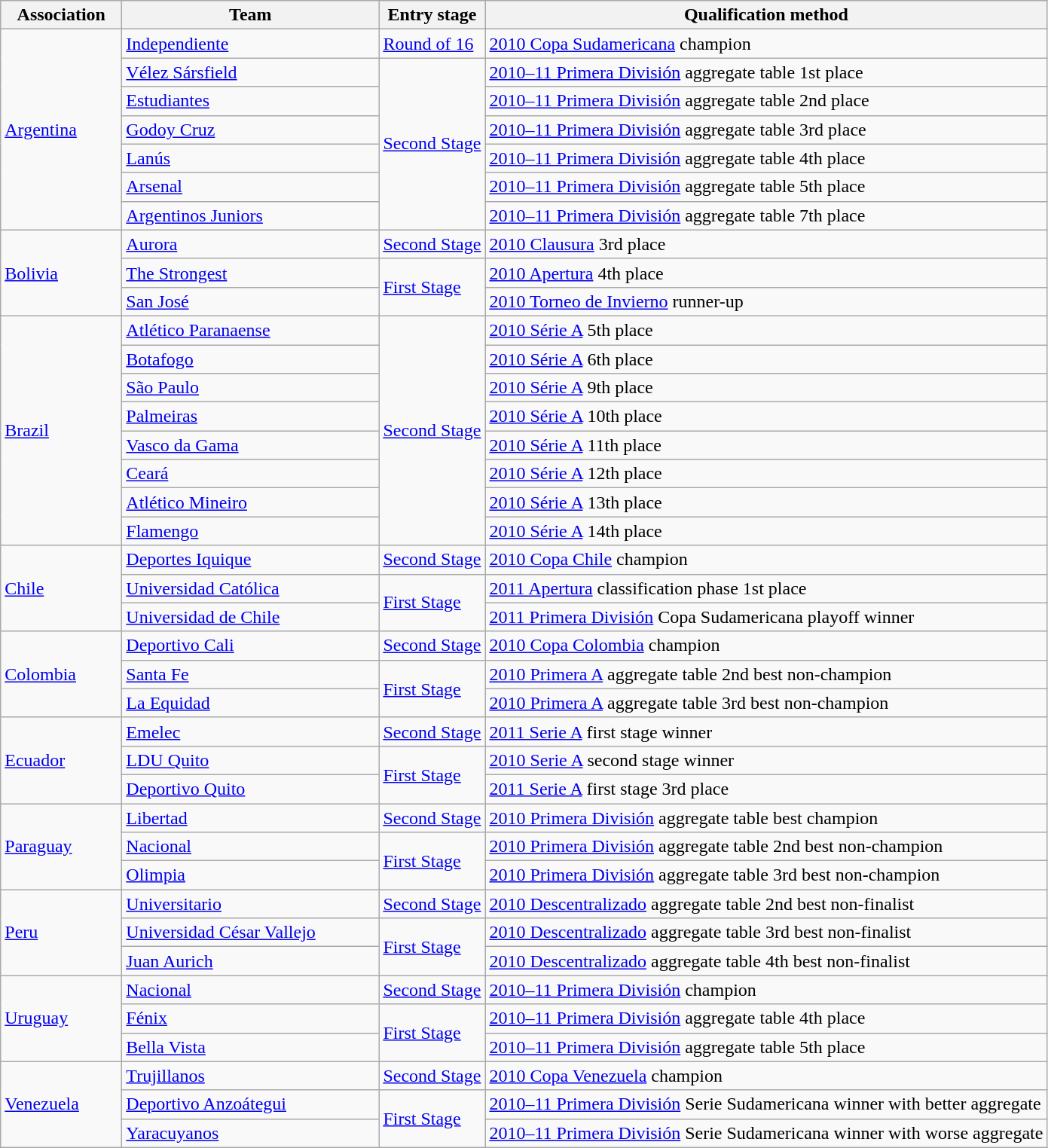<table class="wikitable">
<tr>
<th width=100>Association</th>
<th width=220>Team </th>
<th>Entry stage</th>
<th>Qualification method</th>
</tr>
<tr>
<td rowspan="7"> <a href='#'>Argentina</a><br></td>
<td><a href='#'>Independiente</a> </td>
<td><a href='#'>Round of 16</a></td>
<td><a href='#'>2010 Copa Sudamericana</a> champion</td>
</tr>
<tr>
<td><a href='#'>Vélez Sársfield</a> </td>
<td rowspan="6"><a href='#'>Second Stage</a></td>
<td><a href='#'>2010–11 Primera División</a> aggregate table 1st place</td>
</tr>
<tr>
<td><a href='#'>Estudiantes</a> </td>
<td><a href='#'>2010–11 Primera División</a> aggregate table 2nd place</td>
</tr>
<tr>
<td><a href='#'>Godoy Cruz</a> </td>
<td><a href='#'>2010–11 Primera División</a> aggregate table 3rd place</td>
</tr>
<tr>
<td><a href='#'>Lanús</a> </td>
<td><a href='#'>2010–11 Primera División</a> aggregate table 4th place</td>
</tr>
<tr>
<td><a href='#'>Arsenal</a> </td>
<td><a href='#'>2010–11 Primera División</a> aggregate table 5th place</td>
</tr>
<tr>
<td><a href='#'>Argentinos Juniors</a> </td>
<td><a href='#'>2010–11 Primera División</a> aggregate table 7th place</td>
</tr>
<tr>
<td rowspan="3"> <a href='#'>Bolivia</a><br></td>
<td><a href='#'>Aurora</a> </td>
<td><a href='#'>Second Stage</a></td>
<td><a href='#'>2010 Clausura</a> 3rd place</td>
</tr>
<tr>
<td><a href='#'>The Strongest</a> </td>
<td rowspan="2"><a href='#'>First Stage</a></td>
<td><a href='#'>2010 Apertura</a> 4th place</td>
</tr>
<tr>
<td><a href='#'>San José</a> </td>
<td><a href='#'>2010 Torneo de Invierno</a> runner-up</td>
</tr>
<tr>
<td rowspan="8"> <a href='#'>Brazil</a><br></td>
<td><a href='#'>Atlético Paranaense</a> </td>
<td rowspan="8"><a href='#'>Second Stage</a></td>
<td><a href='#'>2010 Série A</a> 5th place</td>
</tr>
<tr>
<td><a href='#'>Botafogo</a> </td>
<td><a href='#'>2010 Série A</a> 6th place</td>
</tr>
<tr>
<td><a href='#'>São Paulo</a> </td>
<td><a href='#'>2010 Série A</a> 9th place</td>
</tr>
<tr>
<td><a href='#'>Palmeiras</a> </td>
<td><a href='#'>2010 Série A</a> 10th place</td>
</tr>
<tr>
<td><a href='#'>Vasco da Gama</a> </td>
<td><a href='#'>2010 Série A</a> 11th place</td>
</tr>
<tr>
<td><a href='#'>Ceará</a> </td>
<td><a href='#'>2010 Série A</a> 12th place</td>
</tr>
<tr>
<td><a href='#'>Atlético Mineiro</a> </td>
<td><a href='#'>2010 Série A</a> 13th place</td>
</tr>
<tr>
<td><a href='#'>Flamengo</a> </td>
<td><a href='#'>2010 Série A</a> 14th place</td>
</tr>
<tr>
<td rowspan="3"> <a href='#'>Chile</a><br></td>
<td><a href='#'>Deportes Iquique</a> </td>
<td><a href='#'>Second Stage</a></td>
<td><a href='#'>2010 Copa Chile</a> champion</td>
</tr>
<tr>
<td><a href='#'>Universidad Católica</a> </td>
<td rowspan="2"><a href='#'>First Stage</a></td>
<td><a href='#'>2011 Apertura</a> classification phase 1st place</td>
</tr>
<tr>
<td><a href='#'>Universidad de Chile</a> </td>
<td><a href='#'>2011 Primera División</a> Copa Sudamericana playoff winner</td>
</tr>
<tr>
<td rowspan="3"> <a href='#'>Colombia</a><br></td>
<td><a href='#'>Deportivo Cali</a> </td>
<td><a href='#'>Second Stage</a></td>
<td><a href='#'>2010 Copa Colombia</a> champion</td>
</tr>
<tr>
<td><a href='#'>Santa Fe</a> </td>
<td rowspan="2"><a href='#'>First Stage</a></td>
<td><a href='#'>2010 Primera A</a> aggregate table 2nd best non-champion</td>
</tr>
<tr>
<td><a href='#'>La Equidad</a> </td>
<td><a href='#'>2010 Primera A</a> aggregate table 3rd best non-champion</td>
</tr>
<tr>
<td rowspan="3"> <a href='#'>Ecuador</a><br></td>
<td><a href='#'>Emelec</a> </td>
<td><a href='#'>Second Stage</a></td>
<td><a href='#'>2011 Serie A</a> first stage winner</td>
</tr>
<tr>
<td><a href='#'>LDU Quito</a> </td>
<td rowspan="2"><a href='#'>First Stage</a></td>
<td><a href='#'>2010 Serie A</a> second stage winner</td>
</tr>
<tr>
<td><a href='#'>Deportivo Quito</a> </td>
<td><a href='#'>2011 Serie A</a> first stage 3rd place</td>
</tr>
<tr>
<td rowspan="3"> <a href='#'>Paraguay</a><br></td>
<td><a href='#'>Libertad</a> </td>
<td><a href='#'>Second Stage</a></td>
<td><a href='#'>2010 Primera División</a> aggregate table best champion</td>
</tr>
<tr>
<td><a href='#'>Nacional</a> </td>
<td rowspan="2"><a href='#'>First Stage</a></td>
<td><a href='#'>2010 Primera División</a> aggregate table 2nd best non-champion</td>
</tr>
<tr>
<td><a href='#'>Olimpia</a> </td>
<td><a href='#'>2010 Primera División</a> aggregate table 3rd best non-champion</td>
</tr>
<tr>
<td rowspan="3"> <a href='#'>Peru</a><br></td>
<td><a href='#'>Universitario</a> </td>
<td><a href='#'>Second Stage</a></td>
<td><a href='#'>2010 Descentralizado</a> aggregate table 2nd best non-finalist</td>
</tr>
<tr>
<td><a href='#'>Universidad César Vallejo</a> </td>
<td rowspan="2"><a href='#'>First Stage</a></td>
<td><a href='#'>2010 Descentralizado</a> aggregate table 3rd best non-finalist</td>
</tr>
<tr>
<td><a href='#'>Juan Aurich</a> </td>
<td><a href='#'>2010 Descentralizado</a> aggregate table 4th best non-finalist</td>
</tr>
<tr>
<td rowspan="3"> <a href='#'>Uruguay</a><br></td>
<td><a href='#'>Nacional</a> </td>
<td><a href='#'>Second Stage</a></td>
<td><a href='#'>2010–11 Primera División</a> champion</td>
</tr>
<tr>
<td><a href='#'>Fénix</a> </td>
<td rowspan="2"><a href='#'>First Stage</a></td>
<td><a href='#'>2010–11 Primera División</a> aggregate table 4th place</td>
</tr>
<tr>
<td><a href='#'>Bella Vista</a> </td>
<td><a href='#'>2010–11 Primera División</a> aggregate table 5th place</td>
</tr>
<tr>
<td rowspan="3"> <a href='#'>Venezuela</a><br></td>
<td><a href='#'>Trujillanos</a> </td>
<td><a href='#'>Second Stage</a></td>
<td><a href='#'>2010 Copa Venezuela</a> champion</td>
</tr>
<tr>
<td><a href='#'>Deportivo Anzoátegui</a> </td>
<td rowspan="2"><a href='#'>First Stage</a></td>
<td><a href='#'>2010–11 Primera División</a> Serie Sudamericana winner with better aggregate</td>
</tr>
<tr>
<td><a href='#'>Yaracuyanos</a> </td>
<td><a href='#'>2010–11 Primera División</a> Serie Sudamericana winner with worse aggregate</td>
</tr>
</table>
